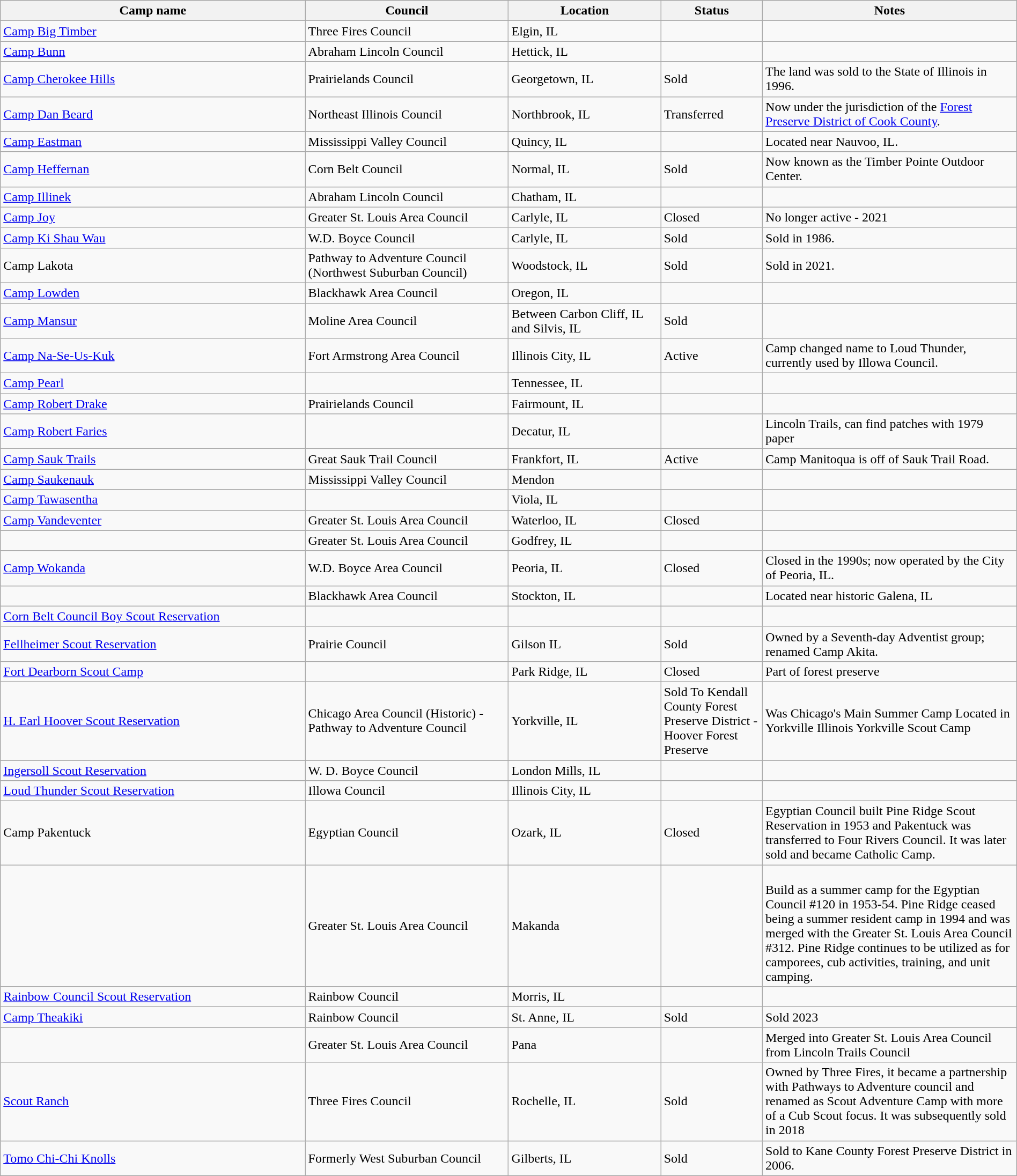<table class="wikitable sortable" border="1" width="100%">
<tr>
<th scope="col" width="30%">Camp name</th>
<th scope="col" width="20%">Council</th>
<th scope="col" width="15%">Location</th>
<th scope="col" width="10%">Status</th>
<th scope="col" width="25%"  class="unsortable">Notes</th>
</tr>
<tr>
<td><a href='#'>Camp Big Timber</a></td>
<td>Three Fires Council</td>
<td>Elgin, IL</td>
<td></td>
<td></td>
</tr>
<tr>
<td><a href='#'>Camp Bunn</a></td>
<td>Abraham Lincoln Council</td>
<td>Hettick, IL</td>
<td></td>
<td></td>
</tr>
<tr>
<td><a href='#'>Camp Cherokee Hills</a></td>
<td>Prairielands Council</td>
<td>Georgetown, IL</td>
<td>Sold</td>
<td>The land was sold to the State of Illinois in 1996.</td>
</tr>
<tr>
<td><a href='#'>Camp Dan Beard</a></td>
<td>Northeast Illinois Council</td>
<td>Northbrook, IL</td>
<td>Transferred</td>
<td>Now under the jurisdiction of the <a href='#'>Forest Preserve District of Cook County</a>.</td>
</tr>
<tr>
<td><a href='#'>Camp Eastman</a></td>
<td>Mississippi Valley Council</td>
<td>Quincy, IL</td>
<td></td>
<td>Located near Nauvoo, IL.</td>
</tr>
<tr>
<td><a href='#'>Camp Heffernan</a></td>
<td>Corn Belt Council</td>
<td>Normal, IL</td>
<td>Sold</td>
<td>Now known as the Timber Pointe Outdoor Center.</td>
</tr>
<tr>
<td><a href='#'>Camp Illinek</a></td>
<td>Abraham Lincoln Council</td>
<td>Chatham, IL</td>
<td></td>
<td></td>
</tr>
<tr>
<td><a href='#'>Camp Joy</a></td>
<td>Greater St. Louis Area Council</td>
<td>Carlyle, IL</td>
<td>Closed</td>
<td>No longer active - 2021</td>
</tr>
<tr>
<td><a href='#'>Camp Ki Shau Wau</a></td>
<td>W.D. Boyce Council</td>
<td>Carlyle, IL</td>
<td>Sold</td>
<td>Sold in 1986.</td>
</tr>
<tr>
<td>Camp Lakota</td>
<td>Pathway to Adventure Council (Northwest Suburban Council)</td>
<td>Woodstock, IL</td>
<td>Sold</td>
<td>Sold in 2021.</td>
</tr>
<tr>
<td><a href='#'>Camp Lowden</a></td>
<td>Blackhawk Area Council</td>
<td>Oregon, IL</td>
<td></td>
<td></td>
</tr>
<tr>
<td><a href='#'>Camp Mansur</a></td>
<td>Moline Area Council</td>
<td>Between Carbon Cliff, IL and Silvis, IL</td>
<td>Sold</td>
<td></td>
</tr>
<tr>
<td><a href='#'>Camp Na-Se-Us-Kuk</a></td>
<td>Fort Armstrong Area Council</td>
<td>Illinois City, IL</td>
<td>Active</td>
<td>Camp changed name to Loud Thunder, currently used by Illowa Council.</td>
</tr>
<tr>
<td><a href='#'>Camp Pearl</a></td>
<td></td>
<td>Tennessee, IL</td>
<td></td>
<td></td>
</tr>
<tr>
<td><a href='#'>Camp Robert Drake</a></td>
<td>Prairielands Council</td>
<td>Fairmount, IL</td>
<td></td>
<td></td>
</tr>
<tr>
<td><a href='#'>Camp Robert Faries</a></td>
<td></td>
<td>Decatur, IL</td>
<td></td>
<td>Lincoln Trails, can find patches with 1979 paper</td>
</tr>
<tr>
<td><a href='#'>Camp Sauk Trails</a></td>
<td>Great Sauk Trail Council</td>
<td>Frankfort, IL</td>
<td>Active</td>
<td>Camp Manitoqua is off of Sauk Trail Road.</td>
</tr>
<tr>
<td><a href='#'>Camp Saukenauk</a></td>
<td>Mississippi Valley Council</td>
<td>Mendon</td>
<td></td>
<td></td>
</tr>
<tr>
<td><a href='#'>Camp Tawasentha</a></td>
<td></td>
<td>Viola, IL</td>
<td></td>
<td></td>
</tr>
<tr>
<td><a href='#'>Camp Vandeventer</a></td>
<td>Greater St. Louis Area Council</td>
<td>Waterloo, IL</td>
<td>Closed</td>
<td><br></td>
</tr>
<tr>
<td></td>
<td>Greater St. Louis Area Council</td>
<td>Godfrey, IL</td>
<td></td>
<td></td>
</tr>
<tr>
<td><a href='#'>Camp Wokanda</a></td>
<td>W.D. Boyce Area Council</td>
<td>Peoria, IL</td>
<td>Closed</td>
<td>Closed in the 1990s; now operated by the City of Peoria, IL.</td>
</tr>
<tr>
<td></td>
<td>Blackhawk Area Council</td>
<td>Stockton, IL</td>
<td></td>
<td>Located near historic Galena, IL</td>
</tr>
<tr>
<td><a href='#'>Corn Belt Council Boy Scout Reservation</a></td>
<td></td>
<td></td>
<td></td>
<td></td>
</tr>
<tr>
<td><a href='#'>Fellheimer Scout Reservation</a></td>
<td>Prairie Council</td>
<td>Gilson IL</td>
<td>Sold</td>
<td>Owned by a Seventh-day Adventist group; renamed Camp Akita.  </td>
</tr>
<tr>
<td><a href='#'>Fort Dearborn Scout Camp</a></td>
<td></td>
<td>Park Ridge, IL</td>
<td>Closed</td>
<td>Part of forest preserve</td>
</tr>
<tr>
<td><a href='#'>H. Earl Hoover Scout Reservation</a></td>
<td>Chicago Area Council (Historic) - Pathway to Adventure Council</td>
<td>Yorkville, IL</td>
<td>Sold To Kendall County Forest Preserve District - Hoover Forest Preserve</td>
<td>Was Chicago's Main Summer Camp Located in Yorkville Illinois Yorkville Scout Camp</td>
</tr>
<tr>
<td><a href='#'>Ingersoll Scout Reservation</a></td>
<td>W. D. Boyce Council</td>
<td>London Mills, IL</td>
<td></td>
<td></td>
</tr>
<tr>
<td><a href='#'>Loud Thunder Scout Reservation</a></td>
<td>Illowa Council</td>
<td>Illinois City, IL</td>
<td></td>
<td></td>
</tr>
<tr>
<td>Camp Pakentuck</td>
<td>Egyptian Council</td>
<td>Ozark, IL</td>
<td>Closed</td>
<td>Egyptian Council built Pine Ridge Scout Reservation in 1953 and Pakentuck was transferred to Four Rivers Council.  It was later sold and became  Catholic Camp.</td>
</tr>
<tr>
<td></td>
<td>Greater St. Louis Area Council</td>
<td>Makanda</td>
<td></td>
<td><br>Build as a summer camp for the Egyptian Council #120 in 1953-54.  Pine Ridge ceased being a summer resident camp in 1994 and was merged with the Greater St. Louis Area Council #312.  Pine Ridge continues to be utilized as for camporees, cub activities, training, and unit camping.</td>
</tr>
<tr>
<td><a href='#'>Rainbow Council Scout Reservation</a></td>
<td>Rainbow Council</td>
<td>Morris, IL</td>
<td></td>
<td></td>
</tr>
<tr>
<td><a href='#'>Camp Theakiki</a></td>
<td>Rainbow Council</td>
<td>St. Anne, IL</td>
<td>Sold</td>
<td>Sold 2023</td>
</tr>
<tr>
<td></td>
<td>Greater St. Louis Area Council</td>
<td>Pana</td>
<td></td>
<td>Merged into Greater St. Louis Area Council from Lincoln Trails Council</td>
</tr>
<tr>
<td><a href='#'>Scout Ranch</a></td>
<td>Three Fires Council</td>
<td>Rochelle, IL</td>
<td>Sold</td>
<td>Owned by Three Fires, it became a partnership with Pathways to Adventure council and renamed as Scout Adventure Camp with more of a Cub Scout focus.  It was subsequently sold in 2018</td>
</tr>
<tr>
<td><a href='#'>Tomo Chi-Chi Knolls</a></td>
<td>Formerly West Suburban Council</td>
<td>Gilberts, IL</td>
<td>Sold</td>
<td>Sold to Kane County Forest Preserve District in 2006.</td>
</tr>
</table>
